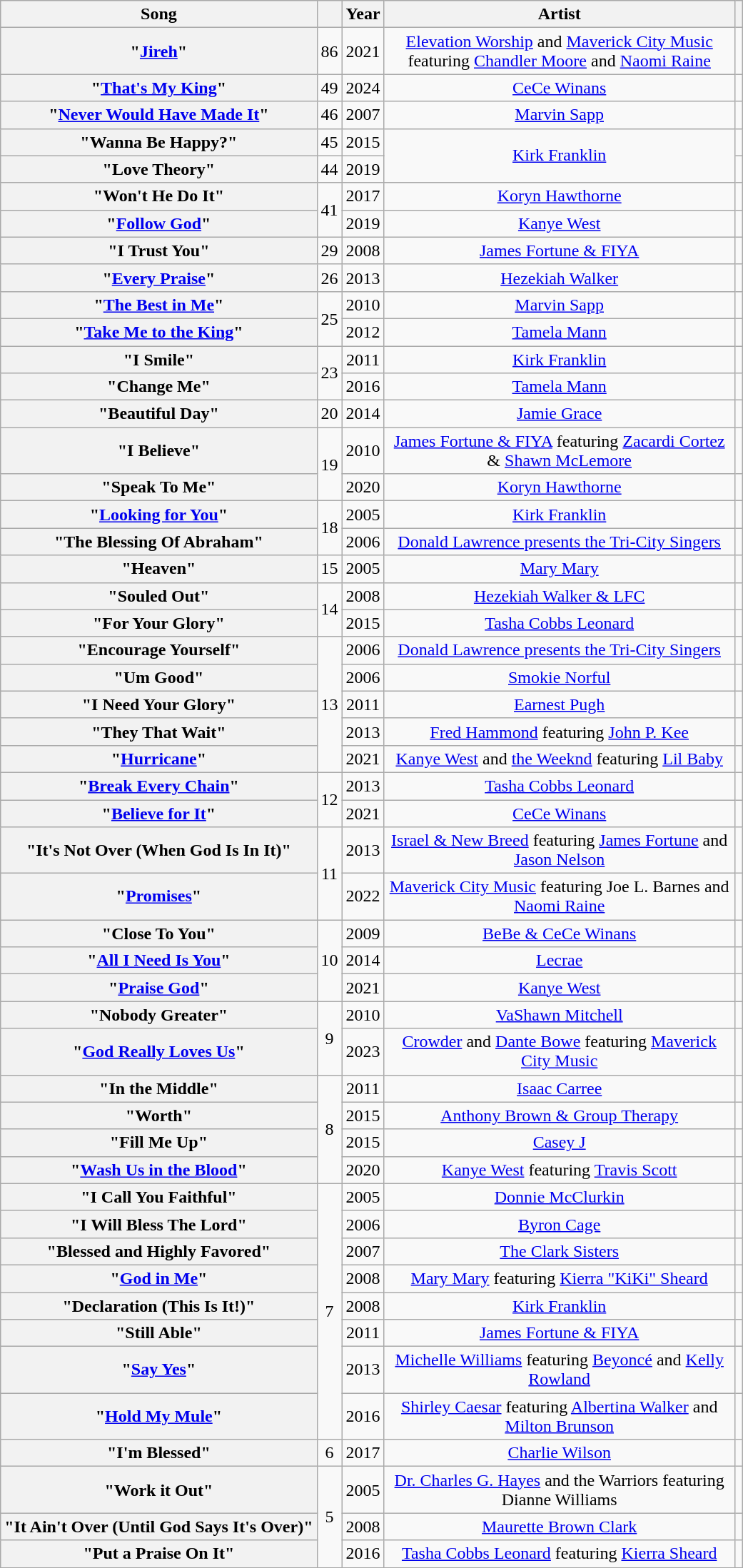<table class="wikitable sortable plainrowheaders" style="text-align:center;" border="1";">
<tr>
<th scope=col>Song</th>
<th scope=col></th>
<th scope=col>Year</th>
<th scope=col style="width:20em;">Artist</th>
<th scope=col class="unsortable"></th>
</tr>
<tr>
<th scope="row">"<a href='#'>Jireh</a>"</th>
<td>86</td>
<td>2021</td>
<td><a href='#'>Elevation Worship</a> and <a href='#'>Maverick City Music</a> featuring <a href='#'>Chandler Moore</a> and <a href='#'>Naomi Raine</a></td>
<td></td>
</tr>
<tr>
<th scope="row">"<a href='#'>That's My King</a>"</th>
<td>49</td>
<td>2024</td>
<td><a href='#'>CeCe Winans</a></td>
<td></td>
</tr>
<tr>
<th scope="row">"<a href='#'>Never Would Have Made It</a>"</th>
<td>46</td>
<td>2007</td>
<td><a href='#'>Marvin Sapp</a></td>
<td></td>
</tr>
<tr>
<th scope="row">"Wanna Be Happy?"</th>
<td>45</td>
<td>2015</td>
<td rowspan="2"><a href='#'>Kirk Franklin</a></td>
<td></td>
</tr>
<tr>
<th scope="row">"Love Theory"</th>
<td>44</td>
<td>2019</td>
<td></td>
</tr>
<tr>
<th scope="row">"Won't He Do It"</th>
<td rowspan="2">41</td>
<td>2017</td>
<td><a href='#'>Koryn Hawthorne</a></td>
<td></td>
</tr>
<tr>
<th scope="row">"<a href='#'>Follow God</a>"</th>
<td>2019</td>
<td><a href='#'>Kanye West</a></td>
<td></td>
</tr>
<tr>
<th scope="row">"I Trust You"</th>
<td>29</td>
<td>2008</td>
<td><a href='#'>James Fortune & FIYA</a></td>
<td></td>
</tr>
<tr>
<th scope="row">"<a href='#'>Every Praise</a>"</th>
<td>26</td>
<td>2013</td>
<td><a href='#'>Hezekiah Walker</a></td>
<td></td>
</tr>
<tr>
<th scope="row">"<a href='#'>The Best in Me</a>"</th>
<td rowspan="2">25</td>
<td>2010</td>
<td><a href='#'>Marvin Sapp</a></td>
<td></td>
</tr>
<tr>
<th scope="row">"<a href='#'>Take Me to the King</a>"</th>
<td>2012</td>
<td><a href='#'>Tamela Mann</a></td>
<td></td>
</tr>
<tr>
<th scope="row">"I Smile"</th>
<td style="text-align:center;" rowspan="2">23</td>
<td>2011</td>
<td><a href='#'>Kirk Franklin</a></td>
<td></td>
</tr>
<tr>
<th scope="row">"Change Me"</th>
<td>2016</td>
<td><a href='#'>Tamela Mann</a></td>
<td></td>
</tr>
<tr>
<th scope="row">"Beautiful Day"</th>
<td>20</td>
<td>2014</td>
<td><a href='#'>Jamie Grace</a></td>
<td></td>
</tr>
<tr>
<th scope="row">"I Believe"</th>
<td rowspan="2">19</td>
<td>2010</td>
<td><a href='#'>James Fortune & FIYA</a> featuring <a href='#'>Zacardi Cortez</a> & <a href='#'>Shawn McLemore</a></td>
<td></td>
</tr>
<tr>
<th scope="row">"Speak To Me"</th>
<td>2020</td>
<td><a href='#'>Koryn Hawthorne</a></td>
<td></td>
</tr>
<tr>
<th scope="row">"<a href='#'>Looking for You</a>"</th>
<td rowspan="2">18</td>
<td>2005</td>
<td><a href='#'>Kirk Franklin</a></td>
<td></td>
</tr>
<tr>
<th scope="row">"The Blessing Of Abraham"</th>
<td>2006</td>
<td><a href='#'>Donald Lawrence presents the Tri-City Singers</a></td>
<td></td>
</tr>
<tr>
<th scope="row">"Heaven"</th>
<td>15</td>
<td>2005</td>
<td><a href='#'>Mary Mary</a></td>
<td></td>
</tr>
<tr>
<th scope="row">"Souled Out"</th>
<td rowspan="2">14</td>
<td>2008</td>
<td><a href='#'>Hezekiah Walker & LFC</a></td>
<td></td>
</tr>
<tr>
<th scope="row">"For Your Glory"</th>
<td>2015</td>
<td><a href='#'>Tasha Cobbs Leonard</a></td>
<td></td>
</tr>
<tr>
<th scope="row">"Encourage Yourself"</th>
<td rowspan="5">13</td>
<td>2006</td>
<td><a href='#'>Donald Lawrence presents the Tri-City Singers</a></td>
<td></td>
</tr>
<tr>
<th scope="row">"Um Good"</th>
<td>2006</td>
<td><a href='#'>Smokie Norful</a></td>
<td></td>
</tr>
<tr>
<th scope="row">"I Need Your Glory"</th>
<td>2011</td>
<td><a href='#'>Earnest Pugh</a></td>
<td></td>
</tr>
<tr>
<th scope="row">"They That Wait"</th>
<td>2013</td>
<td><a href='#'>Fred Hammond</a> featuring <a href='#'>John P. Kee</a></td>
<td></td>
</tr>
<tr>
<th scope="row">"<a href='#'>Hurricane</a>"</th>
<td>2021</td>
<td><a href='#'>Kanye West</a> and <a href='#'>the Weeknd</a> featuring <a href='#'>Lil Baby</a></td>
<td></td>
</tr>
<tr>
<th scope="row">"<a href='#'>Break Every Chain</a>"</th>
<td style="text-align:center;" rowspan="2">12</td>
<td>2013</td>
<td><a href='#'>Tasha Cobbs Leonard</a></td>
<td></td>
</tr>
<tr>
<th scope="row">"<a href='#'>Believe for It</a>"</th>
<td>2021</td>
<td><a href='#'>CeCe Winans</a></td>
<td></td>
</tr>
<tr>
<th scope="row">"It's Not Over (When God Is In It)"</th>
<td rowspan="2">11</td>
<td>2013</td>
<td><a href='#'>Israel & New Breed</a> featuring <a href='#'>James Fortune</a> and <a href='#'>Jason Nelson</a></td>
<td></td>
</tr>
<tr>
<th scope="row">"<a href='#'>Promises</a>"</th>
<td>2022</td>
<td><a href='#'>Maverick City Music</a> featuring Joe L. Barnes and <a href='#'>Naomi Raine</a></td>
<td></td>
</tr>
<tr>
<th scope="row">"Close To You"</th>
<td rowspan="3">10</td>
<td>2009</td>
<td><a href='#'>BeBe & CeCe Winans</a></td>
<td></td>
</tr>
<tr>
<th scope="row">"<a href='#'>All I Need Is You</a>"</th>
<td>2014</td>
<td><a href='#'>Lecrae</a></td>
<td></td>
</tr>
<tr>
<th scope="row">"<a href='#'>Praise God</a>"</th>
<td>2021</td>
<td><a href='#'>Kanye West</a></td>
<td></td>
</tr>
<tr>
<th scope="row">"Nobody Greater"</th>
<td rowspan="2">9</td>
<td>2010</td>
<td><a href='#'>VaShawn Mitchell</a></td>
<td></td>
</tr>
<tr>
<th scope="row">"<a href='#'>God Really Loves Us</a>"</th>
<td>2023</td>
<td><a href='#'>Crowder</a> and <a href='#'>Dante Bowe</a> featuring <a href='#'>Maverick City Music</a></td>
<td></td>
</tr>
<tr>
<th scope="row">"In the Middle"</th>
<td rowspan="4">8</td>
<td>2011</td>
<td><a href='#'>Isaac Carree</a></td>
<td></td>
</tr>
<tr>
<th scope="row">"Worth"</th>
<td>2015</td>
<td><a href='#'>Anthony Brown & Group Therapy</a></td>
<td></td>
</tr>
<tr>
<th scope="row">"Fill Me Up"</th>
<td>2015</td>
<td><a href='#'>Casey J</a></td>
<td></td>
</tr>
<tr>
<th scope="row">"<a href='#'>Wash Us in the Blood</a>"</th>
<td>2020</td>
<td><a href='#'>Kanye West</a> featuring <a href='#'>Travis Scott</a></td>
<td></td>
</tr>
<tr>
<th scope="row">"I Call You Faithful"</th>
<td style="text-align:center;" rowspan="8">7</td>
<td>2005</td>
<td><a href='#'>Donnie McClurkin</a></td>
<td></td>
</tr>
<tr>
<th scope="row">"I Will Bless The Lord"</th>
<td>2006</td>
<td><a href='#'>Byron Cage</a></td>
<td></td>
</tr>
<tr>
<th scope="row">"Blessed and Highly Favored"</th>
<td>2007</td>
<td><a href='#'>The Clark Sisters</a></td>
<td></td>
</tr>
<tr>
<th scope="row">"<a href='#'>God in Me</a>"</th>
<td>2008</td>
<td><a href='#'>Mary Mary</a> featuring <a href='#'>Kierra "KiKi" Sheard</a></td>
<td></td>
</tr>
<tr>
<th scope="row">"Declaration (This Is It!)"</th>
<td>2008</td>
<td><a href='#'>Kirk Franklin</a></td>
<td></td>
</tr>
<tr>
<th scope="row">"Still Able"</th>
<td>2011</td>
<td><a href='#'>James Fortune & FIYA</a></td>
<td></td>
</tr>
<tr>
<th scope="row">"<a href='#'>Say Yes</a>"</th>
<td>2013</td>
<td><a href='#'>Michelle Williams</a> featuring <a href='#'>Beyoncé</a> and <a href='#'>Kelly Rowland</a></td>
<td></td>
</tr>
<tr>
<th scope="row">"<a href='#'>Hold My Mule</a>"</th>
<td>2016</td>
<td><a href='#'>Shirley Caesar</a> featuring <a href='#'>Albertina Walker</a> and <a href='#'>Milton Brunson</a></td>
<td></td>
</tr>
<tr>
<th scope="row">"I'm Blessed"</th>
<td>6</td>
<td>2017</td>
<td><a href='#'>Charlie Wilson</a></td>
<td></td>
</tr>
<tr>
<th scope="row">"Work it Out"</th>
<td rowspan="3">5</td>
<td>2005</td>
<td><a href='#'>Dr. Charles G. Hayes</a> and the Warriors featuring Dianne Williams</td>
<td></td>
</tr>
<tr>
<th scope="row">"It Ain't Over (Until God Says It's Over)"</th>
<td>2008</td>
<td><a href='#'>Maurette Brown Clark</a></td>
<td></td>
</tr>
<tr>
<th scope="row">"Put a Praise On It"</th>
<td>2016</td>
<td><a href='#'>Tasha Cobbs Leonard</a> featuring <a href='#'>Kierra Sheard</a></td>
<td></td>
</tr>
<tr>
</tr>
</table>
